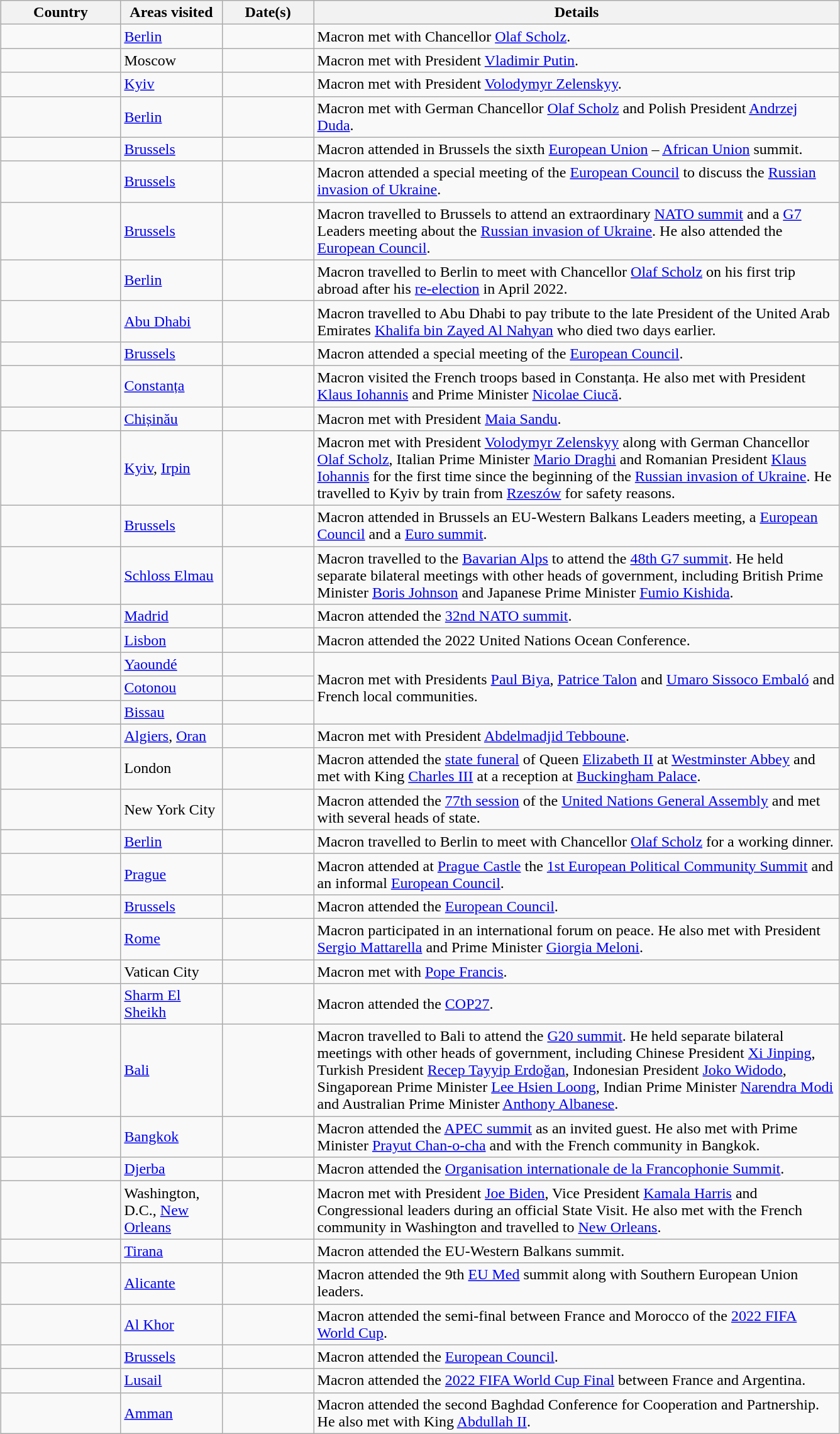<table class="wikitable sortable outercollapse" style="margin: 1em auto 1em auto">
<tr>
<th width=120>Country</th>
<th width=100>Areas visited</th>
<th width=90>Date(s)</th>
<th width=550 class=unsortable>Details</th>
</tr>
<tr>
<td></td>
<td><a href='#'>Berlin</a></td>
<td></td>
<td>Macron met with Chancellor <a href='#'>Olaf Scholz</a>.</td>
</tr>
<tr>
<td></td>
<td>Moscow</td>
<td></td>
<td>Macron met with President <a href='#'>Vladimir Putin</a>.</td>
</tr>
<tr>
<td></td>
<td><a href='#'>Kyiv</a></td>
<td></td>
<td>Macron met with President <a href='#'>Volodymyr Zelenskyy</a>.</td>
</tr>
<tr>
<td></td>
<td><a href='#'>Berlin</a></td>
<td></td>
<td>Macron met with German Chancellor <a href='#'>Olaf Scholz</a> and Polish President <a href='#'>Andrzej Duda</a>.</td>
</tr>
<tr>
<td></td>
<td><a href='#'>Brussels</a></td>
<td></td>
<td>Macron attended in Brussels the sixth <a href='#'>European Union</a> – <a href='#'>African Union</a> summit.</td>
</tr>
<tr>
<td></td>
<td><a href='#'>Brussels</a></td>
<td></td>
<td>Macron attended a special meeting of the <a href='#'>European Council</a> to discuss the <a href='#'>Russian invasion of Ukraine</a>.</td>
</tr>
<tr>
<td></td>
<td><a href='#'>Brussels</a></td>
<td></td>
<td>Macron travelled to Brussels to attend an extraordinary <a href='#'>NATO summit</a> and a <a href='#'>G7</a> Leaders meeting about the <a href='#'>Russian invasion of Ukraine</a>. He also attended the <a href='#'>European Council</a>.</td>
</tr>
<tr>
<td></td>
<td><a href='#'>Berlin</a></td>
<td></td>
<td>Macron travelled to Berlin to meet with Chancellor <a href='#'>Olaf Scholz</a> on his first trip abroad after his <a href='#'>re-election</a> in April 2022.</td>
</tr>
<tr>
<td></td>
<td><a href='#'>Abu Dhabi</a></td>
<td></td>
<td>Macron travelled to Abu Dhabi to pay tribute to the late President of the United Arab Emirates <a href='#'>Khalifa bin Zayed Al Nahyan</a> who died two days earlier.</td>
</tr>
<tr>
<td></td>
<td><a href='#'>Brussels</a></td>
<td></td>
<td>Macron attended a special meeting of the <a href='#'>European Council</a>.</td>
</tr>
<tr>
<td></td>
<td><a href='#'>Constanța</a></td>
<td></td>
<td>Macron visited the French troops based in Constanța. He also met with President <a href='#'>Klaus Iohannis</a> and Prime Minister <a href='#'>Nicolae Ciucă</a>.</td>
</tr>
<tr>
<td></td>
<td><a href='#'>Chișinău</a></td>
<td></td>
<td>Macron met with President <a href='#'>Maia Sandu</a>.</td>
</tr>
<tr>
<td></td>
<td><a href='#'>Kyiv</a>, <a href='#'>Irpin</a></td>
<td></td>
<td>Macron met with President <a href='#'>Volodymyr Zelenskyy</a> along with German Chancellor <a href='#'>Olaf Scholz</a>, Italian Prime Minister <a href='#'>Mario Draghi</a> and Romanian President <a href='#'>Klaus Iohannis</a> for the first time since the beginning of the <a href='#'>Russian invasion of Ukraine</a>. He travelled to Kyiv by train from <a href='#'>Rzeszów</a> for safety reasons.</td>
</tr>
<tr>
<td></td>
<td><a href='#'>Brussels</a></td>
<td></td>
<td>Macron attended in Brussels an EU-Western Balkans Leaders meeting, a <a href='#'>European Council</a> and a <a href='#'>Euro summit</a>.</td>
</tr>
<tr>
<td></td>
<td><a href='#'>Schloss Elmau</a></td>
<td></td>
<td>Macron travelled to the <a href='#'>Bavarian Alps</a> to attend the <a href='#'>48th G7 summit</a>. He held separate bilateral meetings with other heads of government, including British Prime Minister <a href='#'>Boris Johnson</a> and Japanese Prime Minister <a href='#'>Fumio Kishida</a>.</td>
</tr>
<tr>
<td></td>
<td><a href='#'>Madrid</a></td>
<td></td>
<td>Macron attended the <a href='#'>32nd NATO summit</a>.</td>
</tr>
<tr>
<td></td>
<td><a href='#'>Lisbon</a></td>
<td></td>
<td>Macron attended the 2022 United Nations Ocean Conference.</td>
</tr>
<tr>
<td></td>
<td><a href='#'>Yaoundé</a></td>
<td></td>
<td rowspan="3">Macron met with Presidents <a href='#'>Paul Biya</a>, <a href='#'>Patrice Talon</a> and <a href='#'>Umaro Sissoco Embaló</a> and French local communities.</td>
</tr>
<tr>
<td></td>
<td><a href='#'>Cotonou</a></td>
<td></td>
</tr>
<tr>
<td></td>
<td><a href='#'>Bissau</a></td>
<td></td>
</tr>
<tr>
<td></td>
<td><a href='#'>Algiers</a>, <a href='#'>Oran</a></td>
<td></td>
<td>Macron met with President <a href='#'>Abdelmadjid Tebboune</a>.</td>
</tr>
<tr>
<td></td>
<td>London</td>
<td></td>
<td>Macron attended the <a href='#'>state funeral</a> of Queen <a href='#'>Elizabeth II</a> at <a href='#'>Westminster Abbey</a> and met with King <a href='#'>Charles III</a> at a reception at <a href='#'>Buckingham Palace</a>.</td>
</tr>
<tr>
<td></td>
<td>New York City</td>
<td></td>
<td>Macron attended the <a href='#'>77th session</a> of the <a href='#'>United Nations General Assembly</a> and met with several heads of state.</td>
</tr>
<tr>
<td></td>
<td><a href='#'>Berlin</a></td>
<td></td>
<td>Macron travelled to Berlin to meet with Chancellor <a href='#'>Olaf Scholz</a> for a working dinner.</td>
</tr>
<tr>
<td></td>
<td><a href='#'>Prague</a></td>
<td></td>
<td>Macron attended at <a href='#'>Prague Castle</a> the <a href='#'>1st European Political Community Summit</a> and an informal <a href='#'>European Council</a>.</td>
</tr>
<tr>
<td></td>
<td><a href='#'>Brussels</a></td>
<td></td>
<td>Macron attended the <a href='#'>European Council</a>.</td>
</tr>
<tr>
<td></td>
<td><a href='#'>Rome</a></td>
<td></td>
<td>Macron participated in an international forum on peace. He also met with President <a href='#'>Sergio Mattarella</a> and Prime Minister <a href='#'>Giorgia Meloni</a>.</td>
</tr>
<tr>
<td></td>
<td>Vatican City</td>
<td></td>
<td>Macron met with <a href='#'>Pope Francis</a>.</td>
</tr>
<tr>
<td></td>
<td><a href='#'>Sharm El Sheikh</a></td>
<td></td>
<td>Macron attended the <a href='#'>COP27</a>.</td>
</tr>
<tr>
<td></td>
<td><a href='#'>Bali</a></td>
<td></td>
<td>Macron travelled to Bali to attend the <a href='#'>G20 summit</a>. He held separate bilateral meetings with other heads of government, including Chinese President <a href='#'>Xi Jinping</a>, Turkish President <a href='#'>Recep Tayyip Erdoğan</a>, Indonesian President <a href='#'>Joko Widodo</a>, Singaporean Prime Minister <a href='#'>Lee Hsien Loong</a>, Indian Prime Minister <a href='#'>Narendra Modi</a> and Australian Prime Minister <a href='#'>Anthony Albanese</a>.</td>
</tr>
<tr>
<td></td>
<td><a href='#'>Bangkok</a></td>
<td></td>
<td>Macron attended the <a href='#'>APEC summit</a> as an invited guest. He also met with Prime Minister <a href='#'>Prayut Chan-o-cha</a> and with the French community in Bangkok.</td>
</tr>
<tr>
<td></td>
<td><a href='#'>Djerba</a></td>
<td></td>
<td>Macron attended the <a href='#'>Organisation internationale de la Francophonie Summit</a>.</td>
</tr>
<tr>
<td></td>
<td>Washington, D.C., <a href='#'>New Orleans</a></td>
<td></td>
<td>Macron met with President <a href='#'>Joe Biden</a>, Vice President <a href='#'>Kamala Harris</a> and Congressional leaders during an official State Visit. He also met with the French community in Washington and travelled to <a href='#'>New Orleans</a>.</td>
</tr>
<tr>
<td></td>
<td><a href='#'>Tirana</a></td>
<td></td>
<td>Macron attended the EU-Western Balkans summit.</td>
</tr>
<tr>
<td></td>
<td><a href='#'>Alicante</a></td>
<td></td>
<td>Macron attended the 9th <a href='#'>EU Med</a> summit along with Southern European Union leaders.</td>
</tr>
<tr>
<td></td>
<td><a href='#'>Al Khor</a></td>
<td></td>
<td>Macron attended the semi-final between France and Morocco of the <a href='#'>2022 FIFA World Cup</a>.</td>
</tr>
<tr>
<td></td>
<td><a href='#'>Brussels</a></td>
<td></td>
<td>Macron attended the <a href='#'>European Council</a>.</td>
</tr>
<tr>
<td></td>
<td><a href='#'>Lusail</a></td>
<td></td>
<td>Macron attended the <a href='#'>2022 FIFA World Cup Final</a> between France and Argentina.</td>
</tr>
<tr>
<td></td>
<td><a href='#'>Amman</a></td>
<td></td>
<td>Macron attended the second Baghdad Conference for Cooperation and Partnership. He also met with King <a href='#'>Abdullah II</a>.</td>
</tr>
</table>
